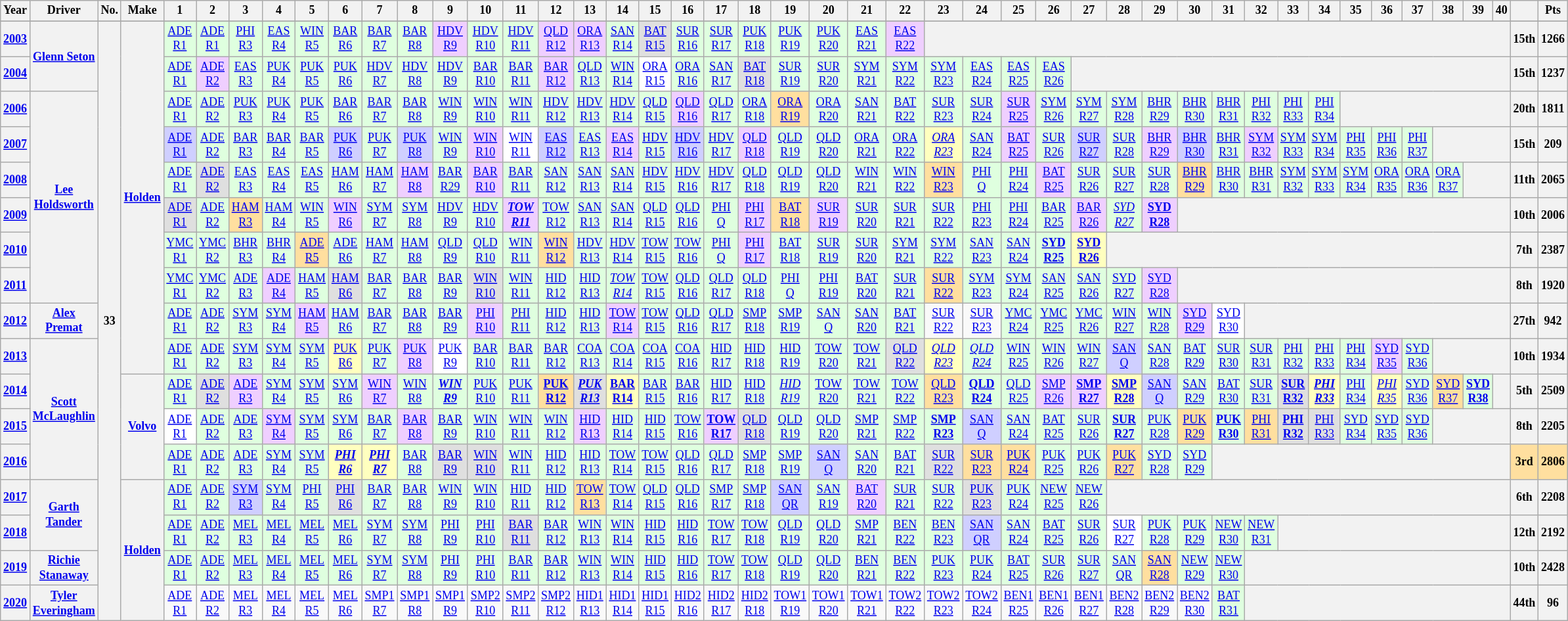<table class="wikitable mw-collapsible mw-collapsed" style="text-align:center; font-size:75%">
<tr>
<th>Year</th>
<th>Driver</th>
<th>No.</th>
<th>Make</th>
<th>1</th>
<th>2</th>
<th>3</th>
<th>4</th>
<th>5</th>
<th>6</th>
<th>7</th>
<th>8</th>
<th>9</th>
<th>10</th>
<th>11</th>
<th>12</th>
<th>13</th>
<th>14</th>
<th>15</th>
<th>16</th>
<th>17</th>
<th>18</th>
<th>19</th>
<th>20</th>
<th>21</th>
<th>22</th>
<th>23</th>
<th>24</th>
<th>25</th>
<th>26</th>
<th>27</th>
<th>28</th>
<th>29</th>
<th>30</th>
<th>31</th>
<th>32</th>
<th>33</th>
<th>34</th>
<th>35</th>
<th>36</th>
<th>37</th>
<th>38</th>
<th>39</th>
<th>40</th>
<th></th>
<th>Pts</th>
</tr>
<tr>
</tr>
<tr>
<th><a href='#'>2003</a></th>
<th rowspan=2><a href='#'>Glenn Seton</a></th>
<th rowspan=20>33</th>
<th rowspan=10><a href='#'>Holden</a></th>
<td style="background: #dfffdf"><a href='#'>ADE<br>R1</a><br></td>
<td style="background: #dfffdf"><a href='#'>ADE<br>R1</a><br></td>
<td style="background: #dfffdf"><a href='#'>PHI<br>R3</a><br></td>
<td style="background: #dfffdf"><a href='#'>EAS<br>R4</a><br></td>
<td style="background: #dfffdf"><a href='#'>WIN<br>R5</a><br></td>
<td style="background: #dfffdf"><a href='#'>BAR<br>R6</a><br></td>
<td style="background: #dfffdf"><a href='#'>BAR<br>R7</a><br></td>
<td style="background: #dfffdf"><a href='#'>BAR<br>R8</a><br></td>
<td style="background: #efcfff"><a href='#'>HDV<br>R9</a><br></td>
<td style="background: #dfffdf"><a href='#'>HDV<br>R10</a><br></td>
<td style="background: #dfffdf"><a href='#'>HDV<br>R11</a><br></td>
<td style="background: #efcfff"><a href='#'>QLD<br>R12</a><br></td>
<td style="background: #efcfff"><a href='#'>ORA<br>R13</a><br></td>
<td style="background: #dfffdf"><a href='#'>SAN<br>R14</a><br></td>
<td style="background: #dfdfdf"><a href='#'>BAT<br>R15</a><br></td>
<td style="background: #dfffdf"><a href='#'>SUR<br>R16</a><br></td>
<td style="background: #dfffdf"><a href='#'>SUR<br>R17</a><br></td>
<td style="background: #dfffdf"><a href='#'>PUK<br>R18</a><br></td>
<td style="background: #dfffdf"><a href='#'>PUK<br>R19</a><br></td>
<td style="background: #dfffdf"><a href='#'>PUK<br>R20</a><br></td>
<td style="background: #dfffdf"><a href='#'>EAS<br>R21</a><br></td>
<td style="background: #efcfff"><a href='#'>EAS<br>R22</a><br></td>
<th colspan=18></th>
<th>15th</th>
<th>1266</th>
</tr>
<tr>
<th><a href='#'>2004</a></th>
<td style="background: #dfffdf"><a href='#'>ADE<br>R1</a><br></td>
<td style="background: #efcfff"><a href='#'>ADE<br>R2</a><br></td>
<td style="background: #dfffdf"><a href='#'>EAS<br>R3</a><br></td>
<td style="background: #dfffdf"><a href='#'>PUK<br>R4</a><br></td>
<td style="background: #dfffdf"><a href='#'>PUK<br>R5</a><br></td>
<td style="background: #dfffdf"><a href='#'>PUK<br>R6</a><br></td>
<td style="background: #dfffdf"><a href='#'>HDV<br>R7</a><br></td>
<td style="background: #dfffdf"><a href='#'>HDV<br>R8</a><br></td>
<td style="background: #dfffdf"><a href='#'>HDV<br>R9</a><br></td>
<td style="background: #dfffdf"><a href='#'>BAR<br>R10</a><br></td>
<td style="background: #dfffdf"><a href='#'>BAR<br>R11</a><br></td>
<td style="background: #efcfff"><a href='#'>BAR<br>R12</a><br></td>
<td style="background: #dfffdf"><a href='#'>QLD<br>R13</a><br></td>
<td style="background: #dfffdf"><a href='#'>WIN<br>R14</a><br></td>
<td style="background: #ffffff"><a href='#'>ORA<br>R15</a><br></td>
<td style="background: #dfffdf"><a href='#'>ORA<br>R16</a><br></td>
<td style="background: #dfffdf;"><a href='#'>SAN<br>R17</a><br></td>
<td style="background: #dfdfdf;"><a href='#'>BAT<br>R18</a><br></td>
<td style="background: #dfffdf"><a href='#'>SUR<br>R19</a><br></td>
<td style="background: #dfffdf"><a href='#'>SUR<br>R20</a><br></td>
<td style="background: #dfffdf"><a href='#'>SYM<br>R21</a><br></td>
<td style="background: #dfffdf"><a href='#'>SYM<br>R22</a><br></td>
<td style="background: #dfffdf"><a href='#'>SYM<br>R23</a><br></td>
<td style="background: #dfffdf"><a href='#'>EAS<br>R24</a><br></td>
<td style="background: #dfffdf"><a href='#'>EAS<br>R25</a><br></td>
<td style="background: #dfffdf"><a href='#'>EAS<br>R26</a><br></td>
<th colspan=14></th>
<th>15th</th>
<th>1237</th>
</tr>
<tr>
<th><a href='#'>2006</a></th>
<th rowspan=6><a href='#'>Lee Holdsworth</a></th>
<td style="background:#DFFFDF;"><a href='#'>ADE<br>R1</a><br></td>
<td style="background:#DFFFDF;"><a href='#'>ADE<br>R2</a><br></td>
<td style="background:#DFFFDF;"><a href='#'>PUK<br>R3</a><br></td>
<td style="background:#DFFFDF;"><a href='#'>PUK<br>R4</a><br></td>
<td style="background:#DFFFDF;"><a href='#'>PUK<br>R5</a><br></td>
<td style="background:#DFFFDF;"><a href='#'>BAR<br>R6</a><br></td>
<td style="background:#DFFFDF;"><a href='#'>BAR<br>R7</a><br></td>
<td style="background:#DFFFDF;"><a href='#'>BAR<br>R8</a><br></td>
<td style="background:#DFFFDF;"><a href='#'>WIN<br>R9</a><br></td>
<td style="background:#DFFFDF;"><a href='#'>WIN<br>R10</a><br></td>
<td style="background:#DFFFDF;"><a href='#'>WIN<br>R11</a><br></td>
<td style="background:#DFFFDF;"><a href='#'>HDV<br>R12</a><br></td>
<td style="background:#DFFFDF;"><a href='#'>HDV<br>R13</a><br></td>
<td style="background:#DFFFDF;"><a href='#'>HDV<br>R14</a><br></td>
<td style="background:#DFFFDF;"><a href='#'>QLD<br>R15</a><br></td>
<td style="background:#EFCFFF;"><a href='#'>QLD<br>R16</a><br></td>
<td style="background:#DFFFDF;"><a href='#'>QLD<br>R17</a><br></td>
<td style="background:#DFFFDF;"><a href='#'>ORA<br>R18</a><br></td>
<td style="background:#FFDF9F;"><a href='#'>ORA<br>R19</a><br></td>
<td style="background:#DFFFDF;"><a href='#'>ORA<br>R20</a><br></td>
<td style="background:#DFFFDF;"><a href='#'>SAN<br>R21</a><br></td>
<td style="background:#DFFFDF;"><a href='#'>BAT<br>R22</a><br></td>
<td style="background:#DFFFDF;"><a href='#'>SUR<br>R23</a><br></td>
<td style="background:#DFFFDF;"><a href='#'>SUR<br>R24</a><br></td>
<td style="background:#EFCFFF;"><a href='#'>SUR<br>R25</a><br></td>
<td style="background:#DFFFDF;"><a href='#'>SYM<br>R26</a><br></td>
<td style="background:#DFFFDF;"><a href='#'>SYM<br>R27</a><br></td>
<td style="background:#DFFFDF;"><a href='#'>SYM<br>R28</a><br></td>
<td style="background:#DFFFDF;"><a href='#'>BHR<br>R29</a><br></td>
<td style="background:#DFFFDF;"><a href='#'>BHR<br>R30</a><br></td>
<td style="background:#DFFFDF;"><a href='#'>BHR<br>R31</a><br></td>
<td style="background:#DFFFDF;"><a href='#'>PHI<br>R32</a><br></td>
<td style="background:#DFFFDF;"><a href='#'>PHI<br>R33</a><br></td>
<td style="background:#DFFFDF;"><a href='#'>PHI<br>R34</a><br></td>
<th colspan=6></th>
<th>20th</th>
<th>1811</th>
</tr>
<tr>
<th><a href='#'>2007</a></th>
<td style="background:#cfcfff;"><a href='#'>ADE<br>R1</a><br></td>
<td style="background:#DFFFDF;"><a href='#'>ADE<br>R2</a><br></td>
<td style="background:#DFFFDF;"><a href='#'>BAR<br>R3</a><br></td>
<td style="background:#DFFFDF;"><a href='#'>BAR<br>R4</a><br></td>
<td style="background:#DFFFDF;"><a href='#'>BAR<br>R5</a><br></td>
<td style="background:#cfcfff;"><a href='#'>PUK<br>R6</a><br></td>
<td style="background:#DFFFDF;"><a href='#'>PUK<br>R7</a><br></td>
<td style="background:#cfcfff;"><a href='#'>PUK<br>R8</a><br></td>
<td style="background:#DFFFDF;"><a href='#'>WIN<br>R9</a><br></td>
<td style="background:#EFCFFF;"><a href='#'>WIN<br>R10</a><br></td>
<td style="background:#FFFFFF;"><a href='#'>WIN<br>R11</a><br></td>
<td style="background:#cfcfff;"><a href='#'>EAS<br>R12</a><br></td>
<td style="background:#DFFFDF;"><a href='#'>EAS<br>R13</a><br></td>
<td style="background:#EFCFFF;"><a href='#'>EAS<br>R14</a><br></td>
<td style="background:#DFFFDF;"><a href='#'>HDV<br>R15</a><br></td>
<td style="background:#cfcfff;"><a href='#'>HDV<br>R16</a><br></td>
<td style="background:#DFFFDF;"><a href='#'>HDV<br>R17</a><br></td>
<td style="background:#EFCFFF;"><a href='#'>QLD<br>R18</a><br></td>
<td style="background:#DFFFDF;"><a href='#'>QLD<br>R19</a><br></td>
<td style="background:#DFFFDF;"><a href='#'>QLD<br>R20</a><br></td>
<td style="background:#DFFFDF;"><a href='#'>ORA<br>R21</a><br></td>
<td style="background:#DFFFDF;"><a href='#'>ORA<br>R22</a><br></td>
<td style="background:#FFFFBF;"><em><a href='#'>ORA<br>R23</a></em><br></td>
<td style="background:#DFFFDF;"><a href='#'>SAN<br>R24</a><br></td>
<td style="background:#EFCFFF;"><a href='#'>BAT<br>R25</a><br></td>
<td style="background:#DFFFDF;"><a href='#'>SUR<br>R26</a><br></td>
<td style="background:#cfcfff;"><a href='#'>SUR<br>R27</a><br></td>
<td style="background:#DFFFDF;"><a href='#'>SUR<br>R28</a><br></td>
<td style="background:#EFCFFF;"><a href='#'>BHR<br>R29</a><br></td>
<td style="background:#cfcfff;"><a href='#'>BHR<br>R30</a><br></td>
<td style="background:#DFFFDF;"><a href='#'>BHR<br>R31</a><br></td>
<td style="background:#EFCFFF;"><a href='#'>SYM<br>R32</a><br></td>
<td style="background:#DFFFDF;"><a href='#'>SYM<br>R33</a><br></td>
<td style="background:#DFFFDF;"><a href='#'>SYM<br>R34</a><br></td>
<td style="background:#DFFFDF;"><a href='#'>PHI<br>R35</a><br></td>
<td style="background:#DFFFDF;"><a href='#'>PHI<br>R36</a><br></td>
<td style="background:#DFFFDF;"><a href='#'>PHI<br>R37</a><br></td>
<th colspan=3></th>
<th>15th</th>
<th>209</th>
</tr>
<tr>
<th><a href='#'>2008</a></th>
<td style="background:#DFFFDF;"><a href='#'>ADE<br>R1</a><br></td>
<td style="background:#DFDFDF;"><a href='#'>ADE<br>R2</a><br></td>
<td style="background:#DFFFDF;"><a href='#'>EAS<br>R3</a><br></td>
<td style="background:#DFFFDF;"><a href='#'>EAS<br>R4</a><br></td>
<td style="background:#DFFFDF;"><a href='#'>EAS<br>R5</a><br></td>
<td style="background:#DFFFDF;"><a href='#'>HAM<br>R6</a><br></td>
<td style="background:#DFFFDF;"><a href='#'>HAM<br>R7</a><br></td>
<td style="background:#EFCFFF;"><a href='#'>HAM<br>R8</a><br></td>
<td style="background:#DFFFDF;"><a href='#'>BAR<br>R29</a><br></td>
<td style="background:#EFCFFF;"><a href='#'>BAR<br>R10</a><br></td>
<td style="background:#DFFFDF;"><a href='#'>BAR<br>R11</a><br></td>
<td style="background:#DFFFDF;"><a href='#'>SAN<br>R12</a><br></td>
<td style="background:#DFFFDF;"><a href='#'>SAN<br>R13</a><br></td>
<td style="background:#DFFFDF;"><a href='#'>SAN<br>R14</a><br></td>
<td style="background:#DFFFDF;"><a href='#'>HDV<br>R15</a><br></td>
<td style="background:#DFFFDF;"><a href='#'>HDV<br>R16</a><br></td>
<td style="background:#DFFFDF;"><a href='#'>HDV<br>R17</a><br></td>
<td style="background:#DFFFDF;"><a href='#'>QLD<br>R18</a><br></td>
<td style="background:#DFFFDF;"><a href='#'>QLD<br>R19</a><br></td>
<td style="background:#DFFFDF;"><a href='#'>QLD<br>R20</a><br></td>
<td style="background:#DFFFDF;"><a href='#'>WIN<br>R21</a><br></td>
<td style="background:#DFFFDF;"><a href='#'>WIN<br>R22</a><br></td>
<td style="background:#FFDF9F;"><a href='#'>WIN<br>R23</a><br></td>
<td style="background:#DFFFDF;"><a href='#'>PHI<br>Q</a><br></td>
<td style="background:#DFFFDF;"><a href='#'>PHI<br>R24</a><br></td>
<td style="background:#EFCFFF;"><a href='#'>BAT<br>R25</a><br></td>
<td style="background:#DFFFDF;"><a href='#'>SUR<br>R26</a><br></td>
<td style="background:#DFFFDF;"><a href='#'>SUR<br>R27</a><br></td>
<td style="background:#DFFFDF;"><a href='#'>SUR<br>R28</a><br></td>
<td style="background:#FFDF9F;"><a href='#'>BHR<br>R29</a><br></td>
<td style="background:#DFFFDF;"><a href='#'>BHR<br>R30</a><br></td>
<td style="background:#DFFFDF;"><a href='#'>BHR<br>R31</a><br></td>
<td style="background:#DFFFDF;"><a href='#'>SYM<br>R32</a><br></td>
<td style="background:#DFFFDF;"><a href='#'>SYM<br>R33</a><br></td>
<td style="background:#DFFFDF;"><a href='#'>SYM<br>R34</a><br></td>
<td style="background:#DFFFDF;"><a href='#'>ORA<br>R35</a><br></td>
<td style="background:#DFFFDF;"><a href='#'>ORA<br>R36</a><br></td>
<td style="background:#DFFFDF;"><a href='#'>ORA<br>R37</a><br></td>
<th colspan=2></th>
<th>11th</th>
<th>2065</th>
</tr>
<tr>
<th><a href='#'>2009</a></th>
<td style="background:#DFDFDF;"><a href='#'>ADE<br>R1</a><br></td>
<td style="background:#DFFFDF;"><a href='#'>ADE<br>R2</a><br></td>
<td style="background:#FFDF9F;"><a href='#'>HAM<br>R3</a><br></td>
<td style="background:#DFFFDF;"><a href='#'>HAM<br>R4</a><br></td>
<td style="background:#DFFFDF;"><a href='#'>WIN<br>R5</a><br></td>
<td style="background:#EFCFFF;"><a href='#'>WIN<br>R6</a><br></td>
<td style="background:#DFFFDF;"><a href='#'>SYM<br>R7</a><br></td>
<td style="background:#DFFFDF;"><a href='#'>SYM<br>R8</a><br></td>
<td style="background:#DFFFDF;"><a href='#'>HDV<br>R9</a><br></td>
<td style="background:#DFFFDF;"><a href='#'>HDV<br>R10</a><br></td>
<td style="background:#EFCFFF;"><strong><em><a href='#'>TOW<br>R11</a></em></strong><br></td>
<td style="background:#DFFFDF;"><a href='#'>TOW<br>R12</a><br></td>
<td style="background:#DFFFDF;"><a href='#'>SAN<br>R13</a><br></td>
<td style="background:#DFFFDF;"><a href='#'>SAN<br>R14</a><br></td>
<td style="background:#DFFFDF;"><a href='#'>QLD<br>R15</a><br></td>
<td style="background:#DFFFDF;"><a href='#'>QLD<br>R16</a><br></td>
<td style="background:#DFFFDF;"><a href='#'>PHI<br>Q</a><br></td>
<td style="background:#EFCFFF;"><a href='#'>PHI<br>R17</a><br></td>
<td style="background:#FFDF9F;"><a href='#'>BAT<br>R18</a><br></td>
<td style="background:#EFCFFF;"><a href='#'>SUR<br>R19</a><br></td>
<td style="background:#DFFFDF;"><a href='#'>SUR<br>R20</a><br></td>
<td style="background:#DFFFDF;"><a href='#'>SUR<br>R21</a><br></td>
<td style="background:#DFFFDF;"><a href='#'>SUR<br>R22</a><br></td>
<td style="background:#DFFFDF;"><a href='#'>PHI<br>R23</a><br></td>
<td style="background:#DFFFDF;"><a href='#'>PHI<br>R24</a><br></td>
<td style="background:#DFFFDF;"><a href='#'>BAR<br>R25</a><br></td>
<td style="background:#EFCFFF;"><a href='#'>BAR<br>R26</a><br></td>
<td style="background:#DFFFDF;"><em><a href='#'>SYD<br>R27</a></em><br></td>
<td style="background:#EFCFFF;"><strong><a href='#'>SYD<br>R28</a></strong><br></td>
<th colspan=11></th>
<th>10th</th>
<th>2006</th>
</tr>
<tr>
<th><a href='#'>2010</a></th>
<td style="background:#DFFFDF;"><a href='#'>YMC<br>R1</a><br></td>
<td style="background:#DFFFDF;"><a href='#'>YMC<br>R2</a><br></td>
<td style="background:#DFFFDF;"><a href='#'>BHR<br>R3</a><br></td>
<td style="background:#DFFFDF;"><a href='#'>BHR<br>R4</a><br></td>
<td style="background:#FFDF9F;"><a href='#'>ADE<br>R5</a><br></td>
<td style="background:#DFFFDF;"><a href='#'>ADE<br>R6</a><br></td>
<td style="background:#DFFFDF;"><a href='#'>HAM<br>R7</a><br></td>
<td style="background:#DFFFDF;"><a href='#'>HAM<br>R8</a><br></td>
<td style="background:#DFFFDF;"><a href='#'>QLD<br>R9</a><br></td>
<td style="background:#DFFFDF;"><a href='#'>QLD<br>R10</a><br></td>
<td style="background:#DFFFDF;"><a href='#'>WIN<br>R11</a><br></td>
<td style="background:#FFDF9F;"><a href='#'>WIN<br>R12</a><br></td>
<td style="background:#DFFFDF;"><a href='#'>HDV<br>R13</a><br></td>
<td style="background:#DFFFDF;"><a href='#'>HDV<br>R14</a><br></td>
<td style="background:#DFFFDF;"><a href='#'>TOW<br>R15</a><br></td>
<td style="background:#DFFFDF;"><a href='#'>TOW<br>R16</a><br></td>
<td style="background:#DFFFDF;"><a href='#'>PHI<br>Q</a><br></td>
<td style="background:#EFCFFF;"><a href='#'>PHI<br>R17</a><br></td>
<td style="background:#DFFFDF;"><a href='#'>BAT<br>R18</a><br></td>
<td style="background:#DFFFDF;"><a href='#'>SUR<br>R19</a><br></td>
<td style="background:#DFFFDF;"><a href='#'>SUR<br>R20</a><br></td>
<td style="background:#DFFFDF;"><a href='#'>SYM<br>R21</a><br></td>
<td style="background:#DFFFDF;"><a href='#'>SYM<br>R22</a><br></td>
<td style="background:#DFFFDF;"><a href='#'>SAN<br>R23</a><br></td>
<td style="background:#DFFFDF;"><a href='#'>SAN<br>R24</a><br></td>
<td style="background:#DFFFDF;"><strong><a href='#'>SYD<br>R25</a></strong><br></td>
<td style="background:#FFFFBF;"><strong><a href='#'>SYD<br>R26</a></strong><br></td>
<th colspan=13></th>
<th>7th</th>
<th>2387</th>
</tr>
<tr>
<th><a href='#'>2011</a></th>
<td style="background:#DFFFDF;"><a href='#'>YMC<br>R1</a><br></td>
<td style="background:#DFFFDF;"><a href='#'>YMC<br>R2</a><br></td>
<td style="background:#DFFFDF;"><a href='#'>ADE<br>R3</a><br></td>
<td style="background:#EFCFFF;"><a href='#'>ADE<br>R4</a><br></td>
<td style="background:#DFFFDF;"><a href='#'>HAM<br>R5</a><br></td>
<td style="background:#DFDFDF;"><a href='#'>HAM<br>R6</a><br></td>
<td style="background:#DFFFDF;"><a href='#'>BAR<br>R7</a><br></td>
<td style="background:#DFFFDF;"><a href='#'>BAR<br>R8</a><br></td>
<td style="background:#DFFFDF;"><a href='#'>BAR<br>R9</a><br></td>
<td style="background:#DFDFDF;"><a href='#'>WIN<br>R10</a><br></td>
<td style="background:#DFFFDF;"><a href='#'>WIN<br>R11</a><br></td>
<td style="background:#DFFFDF;"><a href='#'>HID<br>R12</a><br></td>
<td style="background:#DFFFDF;"><a href='#'>HID<br>R13</a><br></td>
<td style="background:#DFFFDF;"><em><a href='#'>TOW<br>R14</a></em><br></td>
<td style="background:#DFFFDF;"><a href='#'>TOW<br>R15</a><br></td>
<td style="background:#DFFFDF;"><a href='#'>QLD<br>R16</a><br></td>
<td style="background:#DFFFDF;"><a href='#'>QLD<br>R17</a><br></td>
<td style="background:#DFFFDF;"><a href='#'>QLD<br>R18</a><br></td>
<td style="background:#DFFFDF;"><a href='#'>PHI<br>Q</a><br></td>
<td style="background:#DFFFDF;"><a href='#'>PHI<br>R19</a><br></td>
<td style="background:#DFFFDF;"><a href='#'>BAT<br>R20</a><br></td>
<td style="background:#DFFFDF;"><a href='#'>SUR<br>R21</a><br></td>
<td style="background:#FFDF9F;"><a href='#'>SUR<br>R22</a><br></td>
<td style="background:#DFFFDF;"><a href='#'>SYM<br>R23</a><br></td>
<td style="background:#DFFFDF;"><a href='#'>SYM<br>R24</a><br></td>
<td style="background:#DFFFDF;"><a href='#'>SAN<br>R25</a><br></td>
<td style="background:#DFFFDF;"><a href='#'>SAN<br>R26</a><br></td>
<td style="background:#DFFFDF;"><a href='#'>SYD<br>R27</a><br></td>
<td style="background:#EFCFFF;"><a href='#'>SYD<br>R28</a><br></td>
<th colspan=11></th>
<th>8th</th>
<th>1920</th>
</tr>
<tr>
<th><a href='#'>2012</a></th>
<th><a href='#'>Alex Premat</a></th>
<td style="background: #dfffdf"><a href='#'>ADE<br>R1</a><br></td>
<td style="background: #dfffdf"><a href='#'>ADE<br>R2</a><br></td>
<td style="background: #dfffdf"><a href='#'>SYM<br>R3</a><br></td>
<td style="background: #dfffdf"><a href='#'>SYM<br>R4</a><br></td>
<td style="background: #efcfff"><a href='#'>HAM<br>R5</a><br></td>
<td style="background: #dfffdf"><a href='#'>HAM<br>R6</a><br></td>
<td style="background: #dfffdf"><a href='#'>BAR<br>R7</a><br></td>
<td style="background: #dfffdf"><a href='#'>BAR<br>R8</a><br></td>
<td style="background: #dfffdf"><a href='#'>BAR<br>R9</a><br></td>
<td style="background: #efcfff"><a href='#'>PHI<br>R10</a><br></td>
<td style="background: #dfffdf"><a href='#'>PHI<br>R11</a><br></td>
<td style="background: #dfffdf"><a href='#'>HID<br>R12</a><br></td>
<td style="background: #dfffdf"><a href='#'>HID<br>R13</a><br></td>
<td style="background: #efcfff"><a href='#'>TOW<br>R14</a><br></td>
<td style="background: #dfffdf"><a href='#'>TOW<br>R15</a><br></td>
<td style="background: #dfffdf"><a href='#'>QLD<br>R16</a><br></td>
<td style="background: #dfffdf"><a href='#'>QLD<br>R17</a><br></td>
<td style="background: #dfffdf"><a href='#'>SMP<br>R18</a><br></td>
<td style="background: #dfffdf"><a href='#'>SMP<br>R19</a><br></td>
<td style="background: #dfffdf"><a href='#'>SAN<br>Q</a><br></td>
<td style="background: #dfffdf"><a href='#'>SAN<br>R20</a><br></td>
<td style="background: #dfffdf"><a href='#'>BAT<br>R21</a><br></td>
<td><a href='#'>SUR<br>R22</a></td>
<td><a href='#'>SUR<br>R23</a></td>
<td style="background: #dfffdf"><a href='#'>YMC<br>R24</a><br></td>
<td style="background: #dfffdf"><a href='#'>YMC<br>R25</a><br></td>
<td style="background: #dfffdf"><a href='#'>YMC<br>R26</a><br></td>
<td style="background: #dfffdf"><a href='#'>WIN<br>R27</a><br></td>
<td style="background: #dfffdf"><a href='#'>WIN<br>R28</a><br></td>
<td style="background: #efcfff"><a href='#'>SYD<br>R29</a><br></td>
<td style="background: #ffffff"><a href='#'>SYD<br>R30</a><br></td>
<th colspan=9></th>
<th>27th</th>
<th>942</th>
</tr>
<tr>
<th><a href='#'>2013</a></th>
<th rowspan=4><a href='#'>Scott McLaughlin</a></th>
<td style="background: #dfffdf"><a href='#'>ADE<br>R1</a><br></td>
<td style="background: #dfffdf"><a href='#'>ADE<br>R2</a><br></td>
<td style="background: #dfffdf"><a href='#'>SYM<br>R3</a><br></td>
<td style="background: #dfffdf"><a href='#'>SYM<br>R4</a><br></td>
<td style="background: #dfffdf"><a href='#'>SYM<br>R5</a><br></td>
<td style="background: #ffffbf"><a href='#'>PUK<br>R6</a><br></td>
<td style="background: #dfffdf"><a href='#'>PUK<br>R7</a><br></td>
<td style="background: #efcfff"><a href='#'>PUK<br>R8</a><br></td>
<td style="background: #ffffff"><a href='#'>PUK<br>R9</a><br></td>
<td style="background: #dfffdf"><a href='#'>BAR<br>R10</a><br></td>
<td style="background: #dfffdf"><a href='#'>BAR<br>R11</a><br></td>
<td style="background: #dfffdf"><a href='#'>BAR<br>R12</a><br></td>
<td style="background: #dfffdf"><a href='#'>COA<br>R13</a><br></td>
<td style="background: #dfffdf"><a href='#'>COA<br>R14</a><br></td>
<td style="background: #dfffdf"><a href='#'>COA<br>R15</a><br></td>
<td style="background: #dfffdf"><a href='#'>COA<br>R16</a><br></td>
<td style="background: #dfffdf"><a href='#'>HID<br>R17</a><br></td>
<td style="background: #dfffdf"><a href='#'>HID<br>R18</a><br></td>
<td style="background: #dfffdf"><a href='#'>HID<br>R19</a><br></td>
<td style="background: #dfffdf"><a href='#'>TOW<br>R20</a><br></td>
<td style="background: #dfffdf"><a href='#'>TOW<br>R21</a><br></td>
<td style="background: #dfdfdf"><a href='#'>QLD<br>R22</a><br></td>
<td style="background: #ffffbf"><em><a href='#'>QLD<br>R23</a><br></em></td>
<td style="background: #dfffdf"><em><a href='#'>QLD<br>R24</a><br></em></td>
<td style="background: #dfffdf"><a href='#'>WIN<br>R25</a><br></td>
<td style="background: #dfffdf"><a href='#'>WIN<br>R26</a><br></td>
<td style="background: #dfffdf"><a href='#'>WIN<br>R27</a><br></td>
<td style="background: #cfcfff"><a href='#'>SAN<br>Q</a><br></td>
<td style="background: #dfffdf"><a href='#'>SAN<br>R28</a><br></td>
<td style="background: #dfffdf"><a href='#'>BAT<br>R29</a><br></td>
<td style="background: #dfffdf"><a href='#'>SUR<br>R30</a><br></td>
<td style="background: #dfffdf"><a href='#'>SUR<br>R31</a><br></td>
<td style="background: #dfffdf"><a href='#'>PHI<br>R32</a><br></td>
<td style="background: #dfffdf"><a href='#'>PHI<br>R33</a><br></td>
<td style="background: #dfffdf"><a href='#'>PHI<br>R34</a><br></td>
<td style="background: #efcfff"><a href='#'>SYD<br>R35</a><br></td>
<td style="background: #dfffdf"><a href='#'>SYD<br>R36</a><br></td>
<th colspan=3></th>
<th>10th</th>
<th>1934</th>
</tr>
<tr>
<th><a href='#'>2014</a></th>
<th rowspan=3><a href='#'>Volvo</a></th>
<td style="background: #dfffdf"><a href='#'>ADE<br>R1</a><br></td>
<td style="background: #dfdfdf"><a href='#'>ADE<br>R2</a><br></td>
<td style="background: #efcfff"><a href='#'>ADE<br>R3</a><br></td>
<td style="background: #dfffdf"><a href='#'>SYM<br>R4</a><br></td>
<td style="background: #dfffdf"><a href='#'>SYM<br>R5</a><br></td>
<td style="background: #dfffdf"><a href='#'>SYM<br>R6</a><br></td>
<td style="background: #efcfff"><a href='#'>WIN<br>R7</a><br></td>
<td style="background: #dfffdf"><a href='#'>WIN<br>R8</a><br></td>
<td style="background: #dfffdf"><strong><em><a href='#'>WIN<br>R9</a><br></em></strong></td>
<td style="background: #dfffdf"><a href='#'>PUK<br>R10</a><br></td>
<td style="background: #dfffdf"><a href='#'>PUK<br>R11</a><br></td>
<td style="background: #ffdf9f"><strong><a href='#'>PUK<br>R12</a><br></strong></td>
<td style="background: #dfdfdf"><strong><em><a href='#'>PUK<br>R13</a><br></em></strong></td>
<td style="background: #ffffbf"><strong><a href='#'>BAR<br>R14</a><br></strong></td>
<td style="background: #dfffdf"><a href='#'>BAR<br>R15</a><br></td>
<td style="background: #dfffdf"><a href='#'>BAR<br>R16</a><br></td>
<td style="background: #dfffdf"><a href='#'>HID<br>R17</a><br></td>
<td style="background: #dfffdf"><a href='#'>HID<br>R18</a><br></td>
<td style="background: #dfffdf"><em><a href='#'>HID<br>R19</a><br></em></td>
<td style="background: #dfffdf"><a href='#'>TOW<br>R20</a><br></td>
<td style="background: #dfffdf"><a href='#'>TOW<br>R21</a><br></td>
<td style="background: #dfffdf"><a href='#'>TOW<br>R22</a><br></td>
<td style="background: #ffdf9f"><a href='#'>QLD<br>R23</a><br></td>
<td style="background: #dfffdf"><strong><a href='#'>QLD<br>R24</a><br></strong></td>
<td style="background: #dfffdf"><a href='#'>QLD<br>R25</a><br></td>
<td style="background: #efcfff"><a href='#'>SMP<br>R26</a><br></td>
<td style="background: #efcfff"><strong><a href='#'>SMP<br>R27</a><br></strong></td>
<td style="background: #ffffbf"><strong><a href='#'>SMP<br>R28</a><br></strong></td>
<td style="background: #cfcfff"><a href='#'>SAN<br>Q</a><br></td>
<td style="background: #dfffdf"><a href='#'>SAN<br>R29</a><br></td>
<td style="background: #dfffdf"><a href='#'>BAT<br>R30</a><br></td>
<td style="background: #dfffdf"><a href='#'>SUR<br>R31</a><br></td>
<td style="background: #dfdfdf"><strong><a href='#'>SUR<br>R32</a><br></strong></td>
<td style="background: #ffffbf"><strong><em><a href='#'>PHI<br>R33</a><br></em></strong></td>
<td style="background: #dfffdf"><a href='#'>PHI<br>R34</a><br></td>
<td style="background: #ffffbf"><em><a href='#'>PHI<br>R35</a><br></em></td>
<td style="background: #dfffdf"><a href='#'>SYD<br>R36</a><br></td>
<td style="background: #ffdf9f"><a href='#'>SYD<br>R37</a><br></td>
<td style="background: #dfffdf"><strong><a href='#'>SYD<br>R38</a><br></strong></td>
<th colspan=1></th>
<th>5th</th>
<th>2509</th>
</tr>
<tr>
<th><a href='#'>2015</a></th>
<td style="background: #ffffff"><a href='#'>ADE<br>R1</a><br></td>
<td style="background: #dfffdf"><a href='#'>ADE<br>R2</a><br></td>
<td style="background: #dfffdf"><a href='#'>ADE<br>R3</a><br></td>
<td style="background: #efcfff"><a href='#'>SYM<br>R4</a><br></td>
<td style="background: #dfffdf"><a href='#'>SYM<br>R5</a><br></td>
<td style="background: #dfffdf"><a href='#'>SYM<br>R6</a><br></td>
<td style="background: #dfffdf"><a href='#'>BAR<br>R7</a><br></td>
<td style="background: #efcfff"><a href='#'>BAR<br>R8</a><br></td>
<td style="background: #dfffdf"><a href='#'>BAR<br>R9</a><br></td>
<td style="background: #dfffdf"><a href='#'>WIN<br>R10</a><br></td>
<td style="background: #dfffdf"><a href='#'>WIN<br>R11</a><br></td>
<td style="background: #dfffdf"><a href='#'>WIN<br>R12</a><br></td>
<td style="background: #efcfff"><a href='#'>HID<br>R13</a><br></td>
<td style="background: #dfffdf"><a href='#'>HID<br>R14</a><br></td>
<td style="background: #dfffdf"><a href='#'>HID<br>R15</a><br></td>
<td style="background: #dfffdf"><a href='#'>TOW<br>R16</a><br></td>
<td style="background: #efcfff"><strong><a href='#'>TOW<br>R17</a><br></strong></td>
<td style="background: #dfdfdf"><a href='#'>QLD<br>R18</a><br></td>
<td style="background: #dfffdf"><a href='#'>QLD<br>R19</a><br></td>
<td style="background: #dfffdf"><a href='#'>QLD<br>R20</a><br></td>
<td style="background: #dfffdf"><a href='#'>SMP<br>R21</a><br></td>
<td style="background: #dfffdf"><a href='#'>SMP<br>R22</a><br></td>
<td style="background: #dfffdf"><strong><a href='#'>SMP<br>R23</a><br></strong></td>
<td style="background: #cfcfff"><a href='#'>SAN<br>Q</a><br></td>
<td style="background: #dfffdf"><a href='#'>SAN<br>R24</a><br></td>
<td style="background: #dfffdf"><a href='#'>BAT<br>R25</a><br></td>
<td style="background: #dfffdf"><a href='#'>SUR<br>R26</a><br></td>
<td style="background: #dfffdf"><strong><a href='#'>SUR<br>R27</a><br></strong></td>
<td style="background: #dfffdf"><a href='#'>PUK<br>R28</a><br></td>
<td style="background: #ffdf9f"><a href='#'>PUK<br>R29</a><br></td>
<td style="background: #dfffdf"><strong><a href='#'>PUK<br>R30</a><br></strong></td>
<td style="background: #ffdf9f"><a href='#'>PHI<br>R31</a><br></td>
<td style="background: #dfdfdf"><strong><a href='#'>PHI<br>R32</a><br></strong></td>
<td style="background: #dfdfdf"><a href='#'>PHI<br>R33</a><br></td>
<td style="background: #dfffdf"><a href='#'>SYD<br>R34</a><br></td>
<td style="background: #dfffdf"><a href='#'>SYD<br>R35</a><br></td>
<td style="background: #dfffdf"><a href='#'>SYD<br>R36</a><br></td>
<th colspan=3></th>
<th>8th</th>
<th>2205</th>
</tr>
<tr>
<th><a href='#'>2016</a></th>
<td style="background: #dfffdf"><a href='#'>ADE<br>R1</a><br></td>
<td style="background: #dfffdf"><a href='#'>ADE<br>R2</a><br></td>
<td style="background: #dfffdf"><a href='#'>ADE<br>R3</a><br></td>
<td style="background: #dfffdf"><a href='#'>SYM<br>R4</a><br></td>
<td style="background: #dfffdf"><a href='#'>SYM<br>R5</a><br></td>
<td style="background: #ffffbf"><strong><em><a href='#'>PHI<br>R6</a><br></em></strong></td>
<td style="background: #ffffbf"><strong><em><a href='#'>PHI<br>R7</a><br></em></strong></td>
<td style="background: #dfffdf"><a href='#'>BAR<br>R8</a><br></td>
<td style="background: #dfdfdf"><a href='#'>BAR<br>R9</a><br></td>
<td style="background: #dfdfdf"><a href='#'>WIN<br>R10</a><br></td>
<td style="background: #dfffdf"><a href='#'>WIN<br>R11</a><br></td>
<td style="background: #dfffdf"><a href='#'>HID<br>R12</a><br></td>
<td style="background: #dfffdf"><a href='#'>HID<br>R13</a><br></td>
<td style="background: #dfffdf"><a href='#'>TOW<br>R14</a><br></td>
<td style="background: #dfffdf"><a href='#'>TOW<br>R15</a><br></td>
<td style="background: #dfffdf"><a href='#'>QLD<br>R16</a><br></td>
<td style="background: #dfffdf"><a href='#'>QLD<br>R17</a><br></td>
<td style="background: #dfffdf"><a href='#'>SMP<br>R18</a><br></td>
<td style="background: #dfffdf"><a href='#'>SMP<br>R19</a><br></td>
<td style="background: #cfcfff"><a href='#'>SAN<br>Q</a><br></td>
<td style="background: #dfffdf"><a href='#'>SAN<br>R20</a><br></td>
<td style="background: #dfffdf"><a href='#'>BAT<br>R21</a><br></td>
<td style="background: #dfdfdf"><a href='#'>SUR<br>R22</a><br></td>
<td style="background: #ffdf9f"><a href='#'>SUR<br>R23</a><br></td>
<td style="background: #ffdf9f"><a href='#'>PUK<br>R24</a><br></td>
<td style="background: #dfffdf"><a href='#'>PUK<br>R25</a><br></td>
<td style="background: #dfffdf"><a href='#'>PUK<br>R26</a><br></td>
<td style="background: #ffdf9f"><a href='#'>PUK<br>R27</a><br></td>
<td style="background: #dfffdf"><a href='#'>SYD<br>R28</a><br></td>
<td style="background: #dfffdf"><a href='#'>SYD<br>R29</a><br></td>
<th colspan=10></th>
<th style="background: #ffdf9f">3rd</th>
<th style="background: #ffdf9f">2806</th>
</tr>
<tr>
<th><a href='#'>2017</a></th>
<th rowspan=2><a href='#'>Garth Tander</a></th>
<th rowspan=4><a href='#'>Holden</a></th>
<td style="background: #dfffdf"><a href='#'>ADE<br>R1</a><br></td>
<td style="background: #dfffdf"><a href='#'>ADE<br>R2</a><br></td>
<td style="background: #cfcfff"><a href='#'>SYM<br>R3</a><br></td>
<td style="background: #dfffdf"><a href='#'>SYM<br>R4</a><br></td>
<td style="background: #dfffdf"><a href='#'>PHI<br>R5</a><br></td>
<td style="background: #dfdfdf"><a href='#'>PHI<br>R6</a><br></td>
<td style="background: #dfffdf"><a href='#'>BAR<br>R7</a><br></td>
<td style="background: #dfffdf"><a href='#'>BAR<br>R8</a><br></td>
<td style="background: #dfffdf"><a href='#'>WIN<br>R9</a><br></td>
<td style="background: #dfffdf"><a href='#'>WIN<br>R10</a><br></td>
<td style="background: #dfffdf"><a href='#'>HID<br>R11</a><br></td>
<td style="background: #dfffdf"><a href='#'>HID<br>R12</a><br></td>
<td style="background: #ffdf9f"><a href='#'>TOW<br>R13</a><br></td>
<td style="background: #dfffdf"><a href='#'>TOW<br>R14</a><br></td>
<td style="background: #dfffdf"><a href='#'>QLD<br>R15</a><br></td>
<td style="background: #dfffdf"><a href='#'>QLD<br>R16</a><br></td>
<td style="background: #dfffdf"><a href='#'>SMP<br>R17</a><br></td>
<td style="background: #dfffdf"><a href='#'>SMP<br>R18</a><br></td>
<td style="background: #cfcfff"><a href='#'>SAN<br>QR</a><br></td>
<td style="background: #dfffdf"><a href='#'>SAN<br>R19</a><br></td>
<td style="background: #efcfff"><a href='#'>BAT<br>R20</a><br></td>
<td style="background: #dfffdf"><a href='#'>SUR<br>R21</a><br></td>
<td style="background: #dfffdf"><a href='#'>SUR<br>R22</a><br></td>
<td style="background: #dfdfdf"><a href='#'>PUK<br>R23</a><br></td>
<td style="background: #dfffdf"><a href='#'>PUK<br>R24</a><br></td>
<td style="background: #dfffdf"><a href='#'>NEW<br>R25</a><br></td>
<td style="background: #dfffdf"><a href='#'>NEW<br>R26</a><br></td>
<th colspan=13></th>
<th>6th</th>
<th>2208</th>
</tr>
<tr>
<th><a href='#'>2018</a></th>
<td style="background: #dfffdf"><a href='#'>ADE<br>R1</a><br></td>
<td style="background: #dfffdf"><a href='#'>ADE<br>R2</a><br></td>
<td style="background: #dfffdf"><a href='#'>MEL<br>R3</a><br></td>
<td style="background: #dfffdf"><a href='#'>MEL<br>R4</a><br></td>
<td style="background: #dfffdf"><a href='#'>MEL<br>R5</a><br></td>
<td style="background: #dfffdf"><a href='#'>MEL<br>R6</a><br></td>
<td style="background: #dfffdf"><a href='#'>SYM<br>R7</a><br></td>
<td style="background: #dfffdf"><a href='#'>SYM<br>R8</a><br></td>
<td style="background: #dfffdf"><a href='#'>PHI<br>R9</a><br></td>
<td style="background: #dfffdf"><a href='#'>PHI<br>R10</a><br></td>
<td style="background: #dfdfdf"><a href='#'>BAR<br>R11</a><br></td>
<td style="background: #dfffdf"><a href='#'>BAR<br>R12</a><br></td>
<td style="background: #dfffdf"><a href='#'>WIN<br>R13</a><br></td>
<td style="background: #dfffdf"><a href='#'>WIN<br>R14</a><br></td>
<td style="background: #dfffdf"><a href='#'>HID<br>R15</a><br></td>
<td style="background: #dfffdf"><a href='#'>HID<br>R16</a><br></td>
<td style="background: #dfffdf"><a href='#'>TOW<br>R17</a><br></td>
<td style="background: #dfffdf"><a href='#'>TOW<br>R18</a><br></td>
<td style="background: #dfffdf"><a href='#'>QLD<br>R19</a><br></td>
<td style="background: #dfffdf"><a href='#'>QLD<br>R20</a><br></td>
<td style="background: #dfffdf"><a href='#'>SMP<br>R21</a><br></td>
<td style="background: #dfffdf"><a href='#'>BEN<br>R22</a><br></td>
<td style="background: #dfffdf"><a href='#'>BEN<br>R23</a><br></td>
<td style="background: #cfcfff"><a href='#'>SAN<br>QR</a><br></td>
<td style="background: #dfffdf"><a href='#'>SAN<br>R24</a><br></td>
<td style="background: #dfffdf"><a href='#'>BAT<br>R25</a><br></td>
<td style="background: #dfffdf"><a href='#'>SUR<br>R26</a><br></td>
<td style="background: #ffffff"><a href='#'>SUR<br>R27</a><br></td>
<td style="background: #dfffdf"><a href='#'>PUK<br>R28</a><br></td>
<td style="background: #dfffdf"><a href='#'>PUK<br>R29</a><br></td>
<td style="background: #dfffdf"><a href='#'>NEW<br>R30</a><br></td>
<td style="background: #dfffdf"><a href='#'>NEW<br>R31</a><br></td>
<th colspan=8></th>
<th>12th</th>
<th>2192</th>
</tr>
<tr>
<th><a href='#'>2019</a></th>
<th><a href='#'>Richie Stanaway</a></th>
<td style="background: #dfffdf"><a href='#'>ADE<br>R1</a><br></td>
<td style="background: #dfffdf"><a href='#'>ADE<br>R2</a><br></td>
<td style="background: #dfffdf"><a href='#'>MEL<br>R3</a><br></td>
<td style="background: #dfffdf"><a href='#'>MEL<br>R4</a><br></td>
<td style="background: #dfffdf"><a href='#'>MEL<br>R5</a><br></td>
<td style="background: #dfffdf"><a href='#'>MEL<br>R6</a><br></td>
<td style="background: #dfffdf"><a href='#'>SYM<br>R7</a><br></td>
<td style="background: #dfffdf"><a href='#'>SYM<br>R8</a><br></td>
<td style="background: #dfffdf"><a href='#'>PHI<br>R9</a><br></td>
<td style="background: #dfffdf"><a href='#'>PHI<br>R10</a><br></td>
<td style="background: #dfffdf"><a href='#'>BAR<br>R11</a><br></td>
<td style="background: #dfffdf"><a href='#'>BAR<br>R12</a><br></td>
<td style="background: #dfffdf"><a href='#'>WIN<br>R13</a><br></td>
<td style="background: #dfffdf"><a href='#'>WIN<br>R14</a><br></td>
<td style="background: #dfffdf"><a href='#'>HID<br>R15</a><br></td>
<td style="background: #dfffdf"><a href='#'>HID<br>R16</a><br></td>
<td style="background: #dfffdf"><a href='#'>TOW<br>R17</a><br></td>
<td style="background: #dfffdf"><a href='#'>TOW<br>R18</a><br></td>
<td style="background: #dfffdf"><a href='#'>QLD<br>R19</a><br></td>
<td style="background: #dfffdf"><a href='#'>QLD<br>R20</a><br></td>
<td style="background: #dfffdf"><a href='#'>BEN<br>R21</a><br></td>
<td style="background: #dfffdf"><a href='#'>BEN<br>R22</a><br></td>
<td style="background: #dfffdf"><a href='#'>PUK<br>R23</a><br></td>
<td style="background: #dfffdf"><a href='#'>PUK<br>R24</a><br></td>
<td style="background: #dfffdf"><a href='#'>BAT<br>R25</a><br></td>
<td style="background: #dfffdf"><a href='#'>SUR<br>R26</a><br></td>
<td style="background: #dfffdf"><a href='#'>SUR<br>R27</a><br></td>
<td style="background: #dfffdf"><a href='#'>SAN<br>QR</a><br></td>
<td style="background: #ffdf9f"><a href='#'>SAN<br>R28</a><br></td>
<td style="background: #dfffdf"><a href='#'>NEW<br>R29</a><br></td>
<td style="background: #dfffdf"><a href='#'>NEW<br>R30</a><br></td>
<th colspan=9></th>
<th>10th</th>
<th>2428</th>
</tr>
<tr>
<th><a href='#'>2020</a></th>
<th><a href='#'>Tyler Everingham</a></th>
<td><a href='#'>ADE<br>R1</a></td>
<td><a href='#'>ADE<br>R2</a></td>
<td><a href='#'>MEL<br>R3</a></td>
<td><a href='#'>MEL<br>R4</a></td>
<td><a href='#'>MEL<br>R5</a></td>
<td><a href='#'>MEL<br>R6</a></td>
<td><a href='#'>SMP1<br>R7</a></td>
<td><a href='#'>SMP1<br>R8</a></td>
<td><a href='#'>SMP1<br>R9</a></td>
<td><a href='#'>SMP2<br>R10</a></td>
<td><a href='#'>SMP2<br>R11</a></td>
<td><a href='#'>SMP2<br>R12</a></td>
<td><a href='#'>HID1<br>R13</a></td>
<td><a href='#'>HID1<br>R14</a></td>
<td><a href='#'>HID1<br>R15</a></td>
<td><a href='#'>HID2<br>R16</a></td>
<td><a href='#'>HID2<br>R17</a></td>
<td><a href='#'>HID2<br>R18</a></td>
<td><a href='#'>TOW1<br>R19</a></td>
<td><a href='#'>TOW1<br>R20</a></td>
<td><a href='#'>TOW1<br>R21</a></td>
<td><a href='#'>TOW2<br>R22</a></td>
<td><a href='#'>TOW2<br>R23</a></td>
<td><a href='#'>TOW2<br>R24</a></td>
<td><a href='#'>BEN1<br>R25</a></td>
<td><a href='#'>BEN1<br>R26</a></td>
<td><a href='#'>BEN1<br>R27</a></td>
<td><a href='#'>BEN2<br>R28</a></td>
<td><a href='#'>BEN2<br>R29</a></td>
<td><a href='#'>BEN2<br>R30</a></td>
<td style="background: #dfffdf"><a href='#'>BAT<br>R31</a><br></td>
<th colspan=9></th>
<th>44th</th>
<th>96</th>
</tr>
</table>
